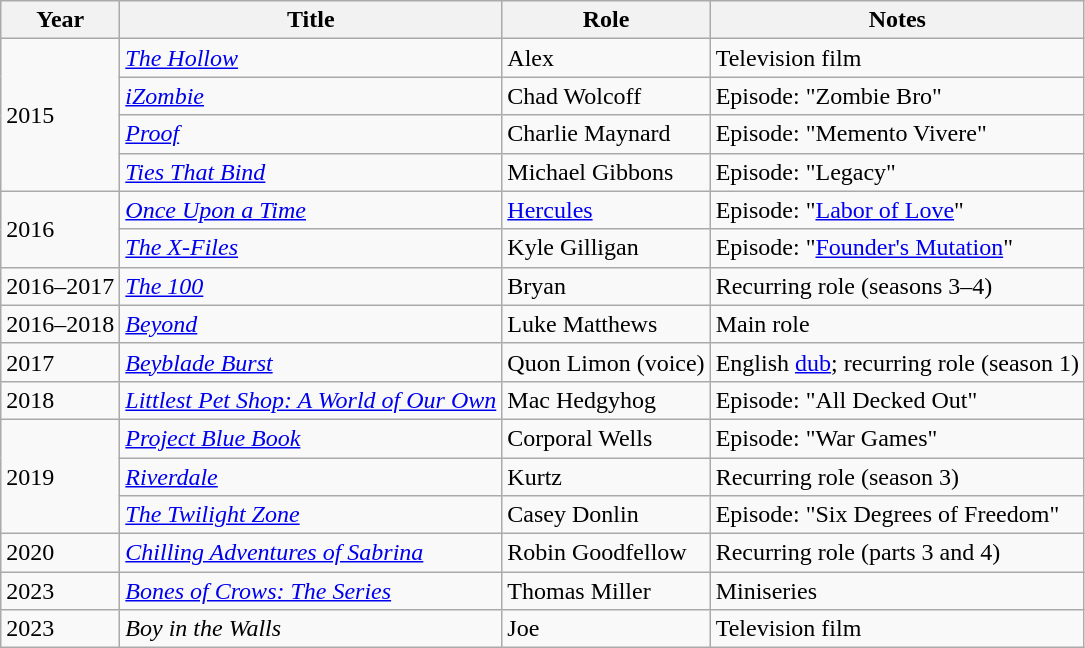<table class="wikitable plainrowheaders sortable">
<tr>
<th>Year</th>
<th>Title</th>
<th class="unsortable">Role</th>
<th class="unsortable">Notes</th>
</tr>
<tr>
<td rowspan="4">2015</td>
<td data-sort-value="Hollow, The"><em><a href='#'>The Hollow</a></em></td>
<td>Alex</td>
<td>Television film</td>
</tr>
<tr>
<td><em><a href='#'>iZombie</a></em></td>
<td>Chad Wolcoff</td>
<td>Episode: "Zombie Bro"</td>
</tr>
<tr>
<td><em><a href='#'>Proof</a></em></td>
<td>Charlie Maynard</td>
<td>Episode: "Memento Vivere"</td>
</tr>
<tr>
<td><em><a href='#'>Ties That Bind</a></em></td>
<td>Michael Gibbons</td>
<td>Episode: "Legacy"</td>
</tr>
<tr>
<td rowspan="2">2016</td>
<td><em><a href='#'>Once Upon a Time</a></em></td>
<td><a href='#'>Hercules</a></td>
<td>Episode: "<a href='#'>Labor of Love</a>"</td>
</tr>
<tr>
<td data-sort-value="X-Files, The"><em><a href='#'>The X-Files</a></em></td>
<td>Kyle Gilligan</td>
<td>Episode: "<a href='#'>Founder's Mutation</a>"</td>
</tr>
<tr>
<td>2016–2017</td>
<td data-sort-value="Hundred, The"><em><a href='#'>The 100</a></em></td>
<td>Bryan</td>
<td>Recurring role (seasons 3–4)</td>
</tr>
<tr>
<td>2016–2018</td>
<td><em><a href='#'>Beyond</a></em></td>
<td>Luke Matthews</td>
<td>Main role</td>
</tr>
<tr>
<td>2017</td>
<td><em><a href='#'>Beyblade Burst</a></em></td>
<td>Quon Limon (voice)</td>
<td>English <a href='#'>dub</a>; recurring role (season 1)</td>
</tr>
<tr>
<td>2018</td>
<td><em><a href='#'>Littlest Pet Shop: A World of Our Own</a></em></td>
<td>Mac Hedgyhog</td>
<td>Episode: "All Decked Out"</td>
</tr>
<tr>
<td rowspan=3>2019</td>
<td><em><a href='#'>Project Blue Book</a></em></td>
<td>Corporal Wells</td>
<td>Episode: "War Games"</td>
</tr>
<tr>
<td><em><a href='#'>Riverdale</a></em></td>
<td>Kurtz</td>
<td>Recurring role (season 3)</td>
</tr>
<tr>
<td data-sort-value="Twilight Zone, The"><em><a href='#'>The Twilight Zone</a></em></td>
<td>Casey Donlin</td>
<td>Episode: "Six Degrees of Freedom"</td>
</tr>
<tr>
<td>2020</td>
<td><em><a href='#'>Chilling Adventures of Sabrina</a></em></td>
<td>Robin Goodfellow</td>
<td>Recurring role (parts 3 and 4)</td>
</tr>
<tr>
<td>2023</td>
<td><em><a href='#'>Bones of Crows: The Series</a></em></td>
<td>Thomas Miller</td>
<td>Miniseries</td>
</tr>
<tr>
<td>2023</td>
<td><em>Boy in the Walls</em></td>
<td>Joe</td>
<td>Television film</td>
</tr>
</table>
